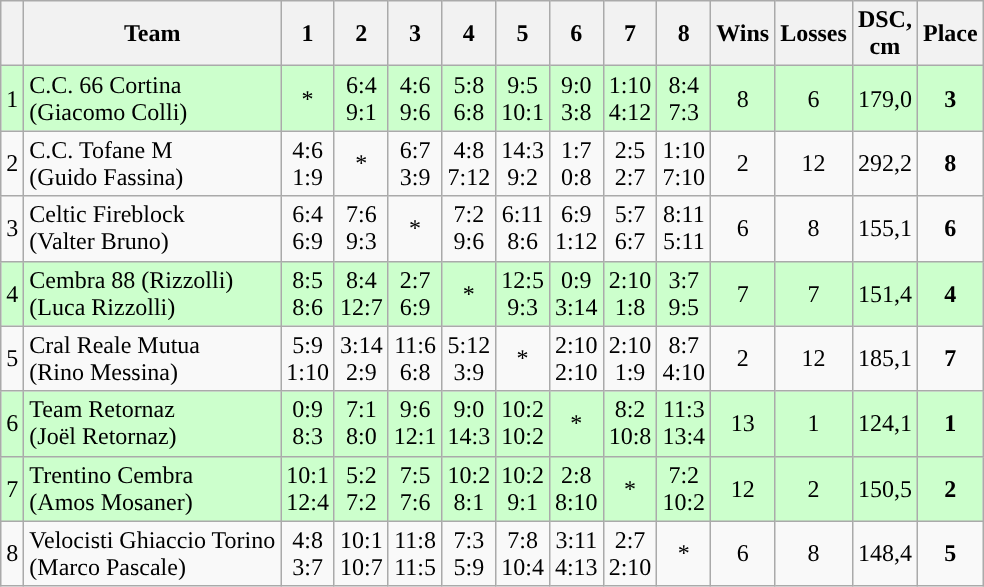<table class="wikitable" style="text-align:center;">
<tr>
<th></th>
<th>Team</th>
<th width=20>1</th>
<th width=20>2</th>
<th width=20>3</th>
<th width=20>4</th>
<th width=20>5</th>
<th width=20>6</th>
<th width=20>7</th>
<th width=20>8</th>
<th width="20">Wins</th>
<th width="20">Losses</th>
<th width="30">DSC, cm</th>
<th>Place</th>
</tr>
<tr bgcolor=#cfc>
<td>1</td>
<td align=left>C.C. 66 Cortina<br>(Giacomo Colli)</td>
<td>*</td>
<td>6:4<br> 9:1</td>
<td>4:6<br> 9:6</td>
<td>5:8<br> 6:8</td>
<td>9:5<br>10:1</td>
<td>9:0<br> 3:8</td>
<td>1:10<br>4:12</td>
<td>8:4<br> 7:3</td>
<td>8</td>
<td>6</td>
<td>179,0</td>
<td><strong>3</strong></td>
</tr>
<tr>
<td>2</td>
<td align=left>C.C. Tofane M<br>(Guido Fassina)</td>
<td>4:6<br> 1:9</td>
<td>*</td>
<td>6:7<br> 3:9</td>
<td>4:8<br>7:12</td>
<td>14:3<br> 9:2</td>
<td>1:7<br> 0:8</td>
<td>2:5<br> 2:7</td>
<td>1:10<br>7:10</td>
<td>2</td>
<td>12</td>
<td>292,2</td>
<td><strong>8</strong></td>
</tr>
<tr>
<td>3</td>
<td align=left>Celtic Fireblock<br>(Valter Bruno)</td>
<td>6:4<br> 6:9</td>
<td>7:6<br> 9:3</td>
<td>*</td>
<td>7:2<br> 9:6</td>
<td>6:11<br> 8:6</td>
<td>6:9<br>1:12</td>
<td>5:7<br> 6:7</td>
<td>8:11<br>5:11</td>
<td>6</td>
<td>8</td>
<td>155,1</td>
<td><strong>6</strong></td>
</tr>
<tr bgcolor=#cfc>
<td>4</td>
<td align=left>Cembra 88 (Rizzolli)<br>(Luca Rizzolli)</td>
<td>8:5<br> 8:6</td>
<td>8:4<br>12:7</td>
<td>2:7<br> 6:9</td>
<td>*</td>
<td>12:5<br> 9:3</td>
<td>0:9<br>3:14</td>
<td>2:10<br> 1:8</td>
<td>3:7<br> 9:5</td>
<td>7</td>
<td>7</td>
<td>151,4</td>
<td><strong>4</strong></td>
</tr>
<tr>
<td>5</td>
<td align=left>Cral Reale Mutua<br>(Rino Messina)</td>
<td>5:9<br>1:10</td>
<td>3:14<br> 2:9</td>
<td>11:6<br> 6:8</td>
<td>5:12<br> 3:9</td>
<td>*</td>
<td>2:10<br>2:10</td>
<td>2:10<br> 1:9</td>
<td>8:7<br>4:10</td>
<td>2</td>
<td>12</td>
<td>185,1</td>
<td><strong>7</strong></td>
</tr>
<tr bgcolor=#cfc>
<td>6</td>
<td align=left>Team Retornaz<br>(Joël Retornaz)</td>
<td>0:9<br> 8:3</td>
<td>7:1<br> 8:0</td>
<td>9:6<br>12:1</td>
<td>9:0<br>14:3</td>
<td>10:2<br>10:2</td>
<td>*</td>
<td>8:2<br>10:8</td>
<td>11:3<br>13:4</td>
<td>13</td>
<td>1</td>
<td>124,1</td>
<td><strong>1</strong></td>
</tr>
<tr bgcolor=#cfc>
<td>7</td>
<td align=left>Trentino Cembra<br>(Amos Mosaner)</td>
<td>10:1<br>12:4</td>
<td>5:2<br> 7:2</td>
<td>7:5<br> 7:6</td>
<td>10:2<br> 8:1</td>
<td>10:2<br> 9:1</td>
<td>2:8<br>8:10</td>
<td>*</td>
<td>7:2<br>10:2</td>
<td>12</td>
<td>2</td>
<td>150,5</td>
<td><strong>2</strong></td>
</tr>
<tr>
<td>8</td>
<td align=left>Velocisti Ghiaccio Torino<br>(Marco Pascale)</td>
<td>4:8<br> 3:7</td>
<td>10:1<br>10:7</td>
<td>11:8<br>11:5</td>
<td>7:3<br> 5:9</td>
<td>7:8<br>10:4</td>
<td>3:11<br>4:13</td>
<td>2:7<br>2:10</td>
<td>*</td>
<td>6</td>
<td>8</td>
<td>148,4</td>
<td><strong>5</strong></td>
</tr>
</table>
